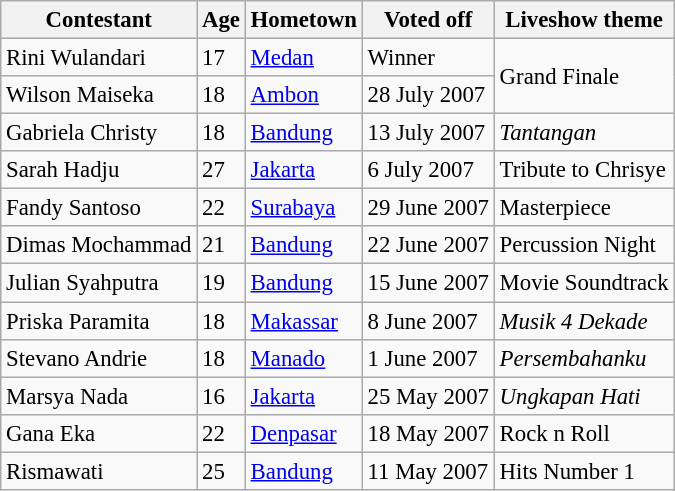<table class="wikitable" style="font-size:95%;">
<tr>
<th>Contestant</th>
<th>Age</th>
<th>Hometown</th>
<th>Voted off</th>
<th>Liveshow theme</th>
</tr>
<tr>
<td>Rini Wulandari</td>
<td>17</td>
<td><a href='#'>Medan</a></td>
<td>Winner</td>
<td rowspan = "2">Grand Finale</td>
</tr>
<tr>
<td>Wilson Maiseka</td>
<td>18</td>
<td><a href='#'>Ambon</a></td>
<td>28 July 2007</td>
</tr>
<tr>
<td>Gabriela Christy</td>
<td>18</td>
<td><a href='#'>Bandung</a></td>
<td>13 July 2007</td>
<td><em>Tantangan</em></td>
</tr>
<tr>
<td>Sarah Hadju</td>
<td>27</td>
<td><a href='#'>Jakarta</a></td>
<td>6 July 2007</td>
<td>Tribute to Chrisye</td>
</tr>
<tr>
<td>Fandy Santoso</td>
<td>22</td>
<td><a href='#'>Surabaya</a></td>
<td>29 June 2007</td>
<td>Masterpiece</td>
</tr>
<tr>
<td>Dimas Mochammad</td>
<td>21</td>
<td><a href='#'>Bandung</a></td>
<td>22 June 2007</td>
<td>Percussion Night</td>
</tr>
<tr>
<td>Julian Syahputra</td>
<td>19</td>
<td><a href='#'>Bandung</a></td>
<td>15 June 2007</td>
<td>Movie Soundtrack</td>
</tr>
<tr>
<td>Priska Paramita</td>
<td>18</td>
<td><a href='#'>Makassar</a></td>
<td>8 June 2007</td>
<td><em>Musik 4 Dekade</em></td>
</tr>
<tr>
<td>Stevano Andrie</td>
<td>18</td>
<td><a href='#'>Manado</a></td>
<td>1 June 2007</td>
<td><em>Persembahanku</em></td>
</tr>
<tr>
<td>Marsya Nada</td>
<td>16</td>
<td><a href='#'>Jakarta</a></td>
<td>25 May 2007</td>
<td><em>Ungkapan Hati</em></td>
</tr>
<tr>
<td>Gana Eka</td>
<td>22</td>
<td><a href='#'>Denpasar</a></td>
<td>18 May 2007</td>
<td>Rock n Roll</td>
</tr>
<tr>
<td>Rismawati</td>
<td>25</td>
<td><a href='#'>Bandung</a></td>
<td>11 May 2007</td>
<td>Hits Number 1</td>
</tr>
</table>
